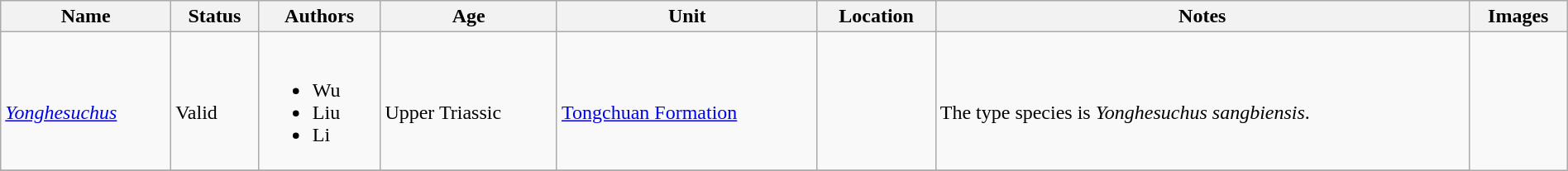<table class="wikitable sortable" align="center" width="100%">
<tr>
<th>Name</th>
<th>Status</th>
<th>Authors</th>
<th>Age</th>
<th>Unit</th>
<th>Location</th>
<th>Notes</th>
<th>Images</th>
</tr>
<tr>
<td><br><em><a href='#'>Yonghesuchus</a></em></td>
<td><br>Valid</td>
<td><br><ul><li>Wu</li><li>Liu</li><li>Li</li></ul></td>
<td><br>Upper Triassic</td>
<td><br><a href='#'>Tongchuan Formation</a></td>
<td><br></td>
<td><br>The type species is <em>Yonghesuchus sangbiensis</em>.</td>
<td rowspan="47"></td>
</tr>
<tr>
</tr>
</table>
